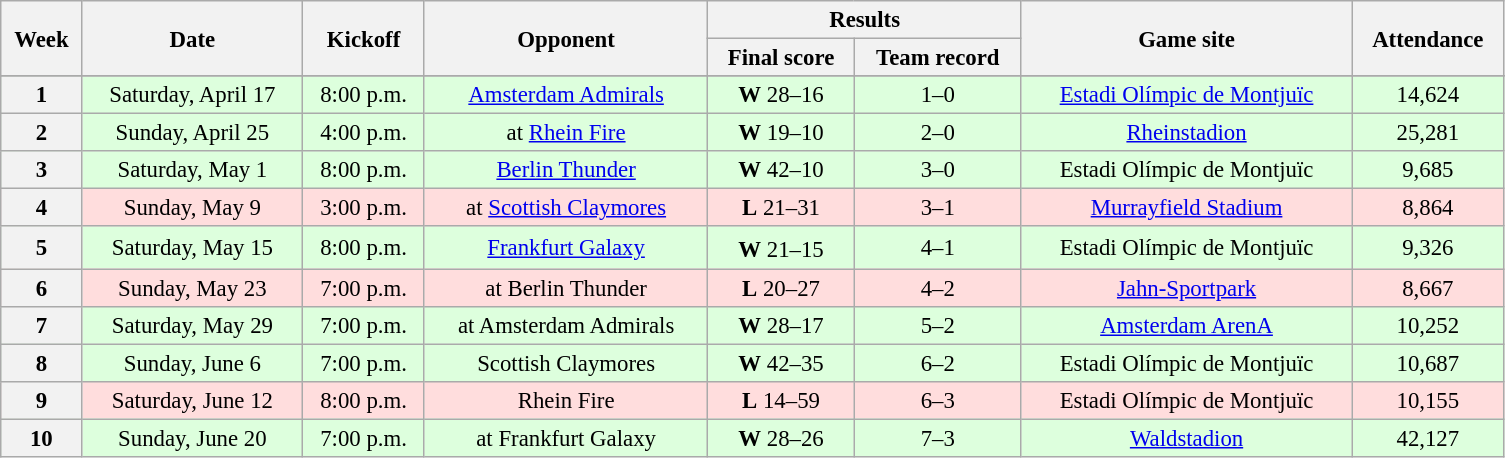<table class="wikitable" style="font-size:95%; text-align:center; width:66em">
<tr>
<th rowspan="2">Week</th>
<th rowspan="2">Date</th>
<th rowspan="2">Kickoff </th>
<th rowspan="2">Opponent</th>
<th colspan="2">Results</th>
<th rowspan="2">Game site</th>
<th rowspan="2">Attendance</th>
</tr>
<tr>
<th>Final score</th>
<th>Team record</th>
</tr>
<tr>
</tr>
<tr bgcolor="#DDFFDD">
<th>1</th>
<td>Saturday, April 17</td>
<td>8:00 p.m.</td>
<td><a href='#'>Amsterdam Admirals</a></td>
<td><strong>W</strong> 28–16</td>
<td>1–0</td>
<td><a href='#'>Estadi Olímpic de Montjuïc</a></td>
<td>14,624</td>
</tr>
<tr bgcolor="#DDFFDD">
<th>2</th>
<td>Sunday, April 25</td>
<td>4:00 p.m.</td>
<td>at <a href='#'>Rhein Fire</a></td>
<td><strong>W</strong> 19–10</td>
<td>2–0</td>
<td><a href='#'>Rheinstadion</a></td>
<td>25,281</td>
</tr>
<tr bgcolor="#DDFFDD">
<th>3</th>
<td>Saturday, May 1</td>
<td>8:00 p.m.</td>
<td><a href='#'>Berlin Thunder</a></td>
<td><strong>W</strong> 42–10</td>
<td>3–0</td>
<td>Estadi Olímpic de Montjuïc</td>
<td>9,685</td>
</tr>
<tr bgcolor="#FFDDDD">
<th>4</th>
<td>Sunday, May 9</td>
<td>3:00 p.m.</td>
<td>at <a href='#'>Scottish Claymores</a></td>
<td><strong>L</strong> 21–31</td>
<td>3–1</td>
<td><a href='#'>Murrayfield Stadium</a></td>
<td>8,864</td>
</tr>
<tr bgcolor="#DDFFDD">
<th>5</th>
<td>Saturday, May 15</td>
<td>8:00 p.m.</td>
<td><a href='#'>Frankfurt Galaxy</a></td>
<td><strong>W</strong> 21–15 <sup></sup></td>
<td>4–1</td>
<td>Estadi Olímpic de Montjuïc</td>
<td>9,326</td>
</tr>
<tr bgcolor="#FFDDDD">
<th>6</th>
<td>Sunday, May 23</td>
<td>7:00 p.m.</td>
<td>at Berlin Thunder</td>
<td><strong>L</strong> 20–27</td>
<td>4–2</td>
<td><a href='#'>Jahn-Sportpark</a></td>
<td>8,667</td>
</tr>
<tr bgcolor="#DDFFDD">
<th>7</th>
<td>Saturday, May 29</td>
<td>7:00 p.m.</td>
<td>at Amsterdam Admirals</td>
<td><strong>W</strong> 28–17</td>
<td>5–2</td>
<td><a href='#'>Amsterdam ArenA</a></td>
<td>10,252</td>
</tr>
<tr bgcolor="#DDFFDD">
<th>8</th>
<td>Sunday, June 6</td>
<td>7:00 p.m.</td>
<td>Scottish Claymores</td>
<td><strong>W</strong> 42–35</td>
<td>6–2</td>
<td>Estadi Olímpic de Montjuïc</td>
<td>10,687</td>
</tr>
<tr bgcolor="#FFDDDD">
<th>9</th>
<td>Saturday, June 12</td>
<td>8:00 p.m.</td>
<td>Rhein Fire</td>
<td><strong>L</strong> 14–59</td>
<td>6–3</td>
<td>Estadi Olímpic de Montjuïc</td>
<td>10,155</td>
</tr>
<tr bgcolor="#DDFFDD">
<th>10</th>
<td>Sunday, June 20</td>
<td>7:00 p.m.</td>
<td>at Frankfurt Galaxy</td>
<td><strong>W</strong> 28–26</td>
<td>7–3</td>
<td><a href='#'>Waldstadion</a></td>
<td>42,127</td>
</tr>
</table>
